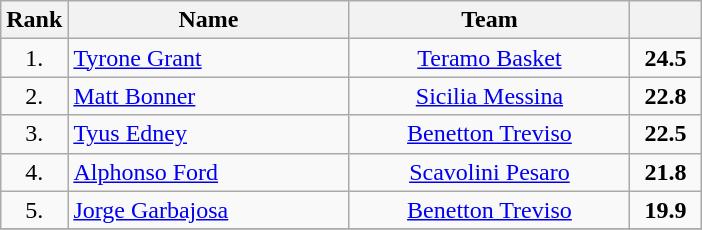<table class="wikitable" style="text-align: center;">
<tr>
<th>Rank</th>
<th width=180>Name</th>
<th width=180>Team</th>
<th width=40></th>
</tr>
<tr>
<td>1.</td>
<td align="left"> <a href='#'>Tyrone Grant</a></td>
<td><a href='#'>Teramo Basket</a></td>
<td><strong>24.5</strong></td>
</tr>
<tr>
<td>2.</td>
<td align="left"> <a href='#'>Matt Bonner</a></td>
<td><a href='#'>Sicilia Messina</a></td>
<td><strong>22.8</strong></td>
</tr>
<tr>
<td>3.</td>
<td align="left"> <a href='#'>Tyus Edney</a></td>
<td><a href='#'>Benetton Treviso</a></td>
<td><strong>22.5</strong></td>
</tr>
<tr>
<td>4.</td>
<td align="left"> <a href='#'>Alphonso Ford</a></td>
<td><a href='#'>Scavolini Pesaro</a></td>
<td><strong>21.8</strong></td>
</tr>
<tr>
<td>5.</td>
<td align="left"> <a href='#'>Jorge Garbajosa</a></td>
<td><a href='#'>Benetton Treviso</a></td>
<td><strong>19.9</strong></td>
</tr>
<tr>
</tr>
</table>
